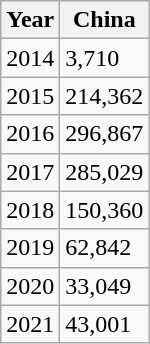<table class="wikitable">
<tr>
<th>Year</th>
<th>China</th>
</tr>
<tr>
<td>2014</td>
<td>3,710</td>
</tr>
<tr>
<td>2015</td>
<td>214,362</td>
</tr>
<tr>
<td>2016</td>
<td>296,867</td>
</tr>
<tr>
<td>2017</td>
<td>285,029</td>
</tr>
<tr>
<td>2018</td>
<td>150,360</td>
</tr>
<tr>
<td>2019</td>
<td>62,842</td>
</tr>
<tr>
<td>2020</td>
<td>33,049</td>
</tr>
<tr>
<td>2021</td>
<td>43,001</td>
</tr>
</table>
